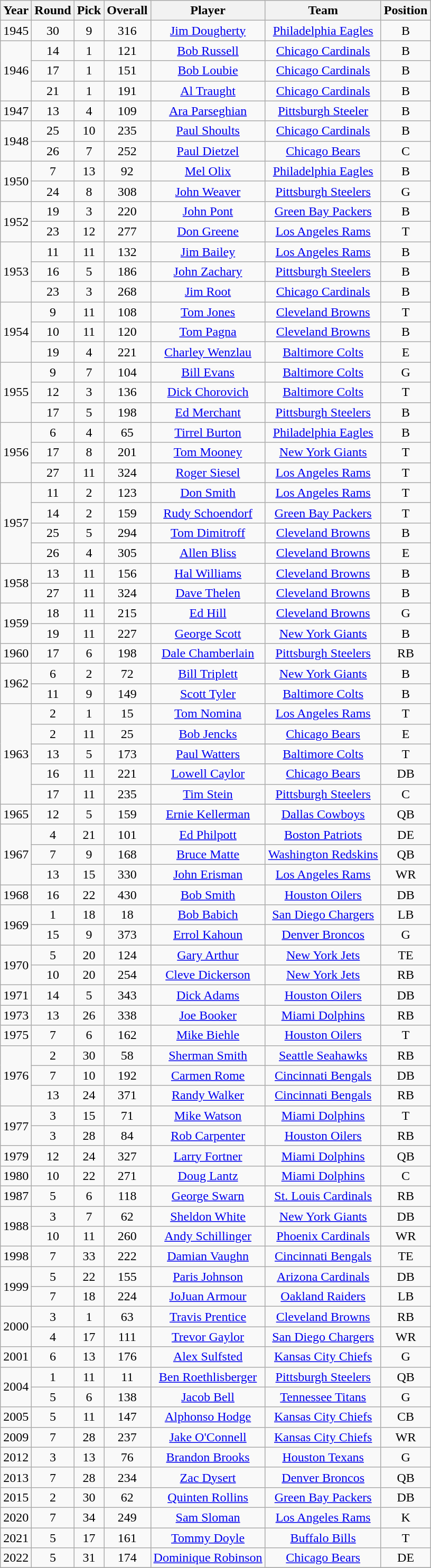<table class="wikitable sortable" style="text-align: center;">
<tr>
<th>Year</th>
<th>Round</th>
<th>Pick</th>
<th>Overall</th>
<th>Player</th>
<th>Team</th>
<th>Position</th>
</tr>
<tr>
<td>1945</td>
<td>30</td>
<td>9</td>
<td>316</td>
<td><a href='#'>Jim Dougherty</a></td>
<td><a href='#'>Philadelphia Eagles</a></td>
<td>B</td>
</tr>
<tr>
<td rowspan="3">1946</td>
<td>14</td>
<td>1</td>
<td>121</td>
<td><a href='#'>Bob Russell</a></td>
<td><a href='#'>Chicago Cardinals</a></td>
<td>B</td>
</tr>
<tr>
<td>17</td>
<td>1</td>
<td>151</td>
<td><a href='#'>Bob Loubie</a></td>
<td><a href='#'>Chicago Cardinals</a></td>
<td>B</td>
</tr>
<tr>
<td>21</td>
<td>1</td>
<td>191</td>
<td><a href='#'>Al Traught</a></td>
<td><a href='#'>Chicago Cardinals</a></td>
<td>B</td>
</tr>
<tr>
<td>1947</td>
<td>13</td>
<td>4</td>
<td>109</td>
<td><a href='#'>Ara Parseghian</a></td>
<td><a href='#'>Pittsburgh Steeler</a></td>
<td>B</td>
</tr>
<tr>
<td rowspan="2">1948</td>
<td>25</td>
<td>10</td>
<td>235</td>
<td><a href='#'>Paul Shoults</a></td>
<td><a href='#'>Chicago Cardinals</a></td>
<td>B</td>
</tr>
<tr>
<td>26</td>
<td>7</td>
<td>252</td>
<td><a href='#'>Paul Dietzel</a></td>
<td><a href='#'>Chicago Bears</a></td>
<td>C</td>
</tr>
<tr>
<td rowspan="2">1950</td>
<td>7</td>
<td>13</td>
<td>92</td>
<td><a href='#'>Mel Olix</a></td>
<td><a href='#'>Philadelphia Eagles</a></td>
<td>B</td>
</tr>
<tr>
<td>24</td>
<td>8</td>
<td>308</td>
<td><a href='#'>John Weaver</a></td>
<td><a href='#'>Pittsburgh Steelers</a></td>
<td>G</td>
</tr>
<tr>
<td rowspan="2">1952</td>
<td>19</td>
<td>3</td>
<td>220</td>
<td><a href='#'>John Pont</a></td>
<td><a href='#'>Green Bay Packers</a></td>
<td>B</td>
</tr>
<tr>
<td>23</td>
<td>12</td>
<td>277</td>
<td><a href='#'>Don Greene</a></td>
<td><a href='#'>Los Angeles Rams</a></td>
<td>T</td>
</tr>
<tr>
<td rowspan="3">1953</td>
<td>11</td>
<td>11</td>
<td>132</td>
<td><a href='#'>Jim Bailey</a></td>
<td><a href='#'>Los Angeles Rams</a></td>
<td>B</td>
</tr>
<tr>
<td>16</td>
<td>5</td>
<td>186</td>
<td><a href='#'>John Zachary</a></td>
<td><a href='#'>Pittsburgh Steelers</a></td>
<td>B</td>
</tr>
<tr>
<td>23</td>
<td>3</td>
<td>268</td>
<td><a href='#'>Jim Root</a></td>
<td><a href='#'>Chicago Cardinals</a></td>
<td>B</td>
</tr>
<tr>
<td rowspan="3">1954</td>
<td>9</td>
<td>11</td>
<td>108</td>
<td><a href='#'>Tom Jones</a></td>
<td><a href='#'>Cleveland Browns</a></td>
<td>T</td>
</tr>
<tr>
<td>10</td>
<td>11</td>
<td>120</td>
<td><a href='#'>Tom Pagna</a></td>
<td><a href='#'>Cleveland Browns</a></td>
<td>B</td>
</tr>
<tr>
<td>19</td>
<td>4</td>
<td>221</td>
<td><a href='#'>Charley Wenzlau</a></td>
<td><a href='#'>Baltimore Colts</a></td>
<td>E</td>
</tr>
<tr>
<td rowspan="3">1955</td>
<td>9</td>
<td>7</td>
<td>104</td>
<td><a href='#'>Bill Evans</a></td>
<td><a href='#'>Baltimore Colts</a></td>
<td>G</td>
</tr>
<tr>
<td>12</td>
<td>3</td>
<td>136</td>
<td><a href='#'>Dick Chorovich</a></td>
<td><a href='#'>Baltimore Colts</a></td>
<td>T</td>
</tr>
<tr>
<td>17</td>
<td>5</td>
<td>198</td>
<td><a href='#'>Ed Merchant</a></td>
<td><a href='#'>Pittsburgh Steelers</a></td>
<td>B</td>
</tr>
<tr>
<td rowspan="3">1956</td>
<td>6</td>
<td>4</td>
<td>65</td>
<td><a href='#'>Tirrel Burton</a></td>
<td><a href='#'>Philadelphia Eagles</a></td>
<td>B</td>
</tr>
<tr>
<td>17</td>
<td>8</td>
<td>201</td>
<td><a href='#'>Tom Mooney</a></td>
<td><a href='#'>New York Giants</a></td>
<td>T</td>
</tr>
<tr>
<td>27</td>
<td>11</td>
<td>324</td>
<td><a href='#'>Roger Siesel</a></td>
<td><a href='#'>Los Angeles Rams</a></td>
<td>T</td>
</tr>
<tr>
<td rowspan="4">1957</td>
<td>11</td>
<td>2</td>
<td>123</td>
<td><a href='#'>Don Smith</a></td>
<td><a href='#'>Los Angeles Rams</a></td>
<td>T</td>
</tr>
<tr>
<td>14</td>
<td>2</td>
<td>159</td>
<td><a href='#'>Rudy Schoendorf</a></td>
<td><a href='#'>Green Bay Packers</a></td>
<td>T</td>
</tr>
<tr>
<td>25</td>
<td>5</td>
<td>294</td>
<td><a href='#'>Tom Dimitroff</a></td>
<td><a href='#'>Cleveland Browns</a></td>
<td>B</td>
</tr>
<tr>
<td>26</td>
<td>4</td>
<td>305</td>
<td><a href='#'>Allen Bliss</a></td>
<td><a href='#'>Cleveland Browns</a></td>
<td>E</td>
</tr>
<tr>
<td rowspan="2">1958</td>
<td>13</td>
<td>11</td>
<td>156</td>
<td><a href='#'>Hal Williams</a></td>
<td><a href='#'>Cleveland Browns</a></td>
<td>B</td>
</tr>
<tr>
<td>27</td>
<td>11</td>
<td>324</td>
<td><a href='#'>Dave Thelen</a></td>
<td><a href='#'>Cleveland Browns</a></td>
<td>B</td>
</tr>
<tr>
<td rowspan="2">1959</td>
<td>18</td>
<td>11</td>
<td>215</td>
<td><a href='#'>Ed Hill</a></td>
<td><a href='#'>Cleveland Browns</a></td>
<td>G</td>
</tr>
<tr>
<td>19</td>
<td>11</td>
<td>227</td>
<td><a href='#'>George Scott</a></td>
<td><a href='#'>New York Giants</a></td>
<td>B</td>
</tr>
<tr>
<td>1960</td>
<td>17</td>
<td>6</td>
<td>198</td>
<td><a href='#'>Dale Chamberlain</a></td>
<td><a href='#'>Pittsburgh Steelers</a></td>
<td>RB</td>
</tr>
<tr>
<td rowspan="2">1962</td>
<td>6</td>
<td>2</td>
<td>72</td>
<td><a href='#'>Bill Triplett</a></td>
<td><a href='#'>New York Giants</a></td>
<td>B</td>
</tr>
<tr>
<td>11</td>
<td>9</td>
<td>149</td>
<td><a href='#'>Scott Tyler</a></td>
<td><a href='#'>Baltimore Colts</a></td>
<td>B</td>
</tr>
<tr>
<td rowspan="5">1963</td>
<td>2</td>
<td>1</td>
<td>15</td>
<td><a href='#'>Tom Nomina</a></td>
<td><a href='#'>Los Angeles Rams</a></td>
<td>T</td>
</tr>
<tr>
<td>2</td>
<td>11</td>
<td>25</td>
<td><a href='#'>Bob Jencks</a></td>
<td><a href='#'>Chicago Bears</a></td>
<td>E</td>
</tr>
<tr>
<td>13</td>
<td>5</td>
<td>173</td>
<td><a href='#'>Paul Watters</a></td>
<td><a href='#'>Baltimore Colts</a></td>
<td>T</td>
</tr>
<tr>
<td>16</td>
<td>11</td>
<td>221</td>
<td><a href='#'>Lowell Caylor</a></td>
<td><a href='#'>Chicago Bears</a></td>
<td>DB</td>
</tr>
<tr>
<td>17</td>
<td>11</td>
<td>235</td>
<td><a href='#'>Tim Stein</a></td>
<td><a href='#'>Pittsburgh Steelers</a></td>
<td>C</td>
</tr>
<tr>
<td>1965</td>
<td>12</td>
<td>5</td>
<td>159</td>
<td><a href='#'>Ernie Kellerman</a></td>
<td><a href='#'>Dallas Cowboys</a></td>
<td>QB</td>
</tr>
<tr>
<td rowspan="3">1967</td>
<td>4</td>
<td>21</td>
<td>101</td>
<td><a href='#'>Ed Philpott</a></td>
<td><a href='#'>Boston Patriots</a></td>
<td>DE</td>
</tr>
<tr>
<td>7</td>
<td>9</td>
<td>168</td>
<td><a href='#'>Bruce Matte</a></td>
<td><a href='#'>Washington Redskins</a></td>
<td>QB</td>
</tr>
<tr>
<td>13</td>
<td>15</td>
<td>330</td>
<td><a href='#'>John Erisman</a></td>
<td><a href='#'>Los Angeles Rams</a></td>
<td>WR</td>
</tr>
<tr>
<td>1968</td>
<td>16</td>
<td>22</td>
<td>430</td>
<td><a href='#'>Bob Smith</a></td>
<td><a href='#'>Houston Oilers</a></td>
<td>DB</td>
</tr>
<tr>
<td rowspan="2">1969</td>
<td>1</td>
<td>18</td>
<td>18</td>
<td><a href='#'>Bob Babich</a></td>
<td><a href='#'>San Diego Chargers</a></td>
<td>LB</td>
</tr>
<tr>
<td>15</td>
<td>9</td>
<td>373</td>
<td><a href='#'>Errol Kahoun</a></td>
<td><a href='#'>Denver Broncos</a></td>
<td>G</td>
</tr>
<tr>
<td rowspan="2">1970</td>
<td>5</td>
<td>20</td>
<td>124</td>
<td><a href='#'>Gary Arthur</a></td>
<td><a href='#'>New York Jets</a></td>
<td>TE</td>
</tr>
<tr>
<td>10</td>
<td>20</td>
<td>254</td>
<td><a href='#'>Cleve Dickerson</a></td>
<td><a href='#'>New York Jets</a></td>
<td>RB</td>
</tr>
<tr>
<td>1971</td>
<td>14</td>
<td>5</td>
<td>343</td>
<td><a href='#'>Dick Adams</a></td>
<td><a href='#'>Houston Oilers</a></td>
<td>DB</td>
</tr>
<tr>
<td>1973</td>
<td>13</td>
<td>26</td>
<td>338</td>
<td><a href='#'>Joe Booker</a></td>
<td><a href='#'>Miami Dolphins</a></td>
<td>RB</td>
</tr>
<tr>
<td>1975</td>
<td>7</td>
<td>6</td>
<td>162</td>
<td><a href='#'>Mike Biehle</a></td>
<td><a href='#'>Houston Oilers</a></td>
<td>T</td>
</tr>
<tr>
<td rowspan="3">1976</td>
<td>2</td>
<td>30</td>
<td>58</td>
<td><a href='#'>Sherman Smith</a></td>
<td><a href='#'>Seattle Seahawks</a></td>
<td>RB</td>
</tr>
<tr>
<td>7</td>
<td>10</td>
<td>192</td>
<td><a href='#'>Carmen Rome</a></td>
<td><a href='#'>Cincinnati Bengals</a></td>
<td>DB</td>
</tr>
<tr>
<td>13</td>
<td>24</td>
<td>371</td>
<td><a href='#'>Randy Walker</a></td>
<td><a href='#'>Cincinnati Bengals</a></td>
<td>RB</td>
</tr>
<tr>
<td rowspan="2">1977</td>
<td>3</td>
<td>15</td>
<td>71</td>
<td><a href='#'>Mike Watson</a></td>
<td><a href='#'>Miami Dolphins</a></td>
<td>T</td>
</tr>
<tr>
<td>3</td>
<td>28</td>
<td>84</td>
<td><a href='#'>Rob Carpenter</a></td>
<td><a href='#'>Houston Oilers</a></td>
<td>RB</td>
</tr>
<tr>
<td>1979</td>
<td>12</td>
<td>24</td>
<td>327</td>
<td><a href='#'>Larry Fortner</a></td>
<td><a href='#'>Miami Dolphins</a></td>
<td>QB</td>
</tr>
<tr>
<td>1980</td>
<td>10</td>
<td>22</td>
<td>271</td>
<td><a href='#'>Doug Lantz</a></td>
<td><a href='#'>Miami Dolphins</a></td>
<td>C</td>
</tr>
<tr>
<td>1987</td>
<td>5</td>
<td>6</td>
<td>118</td>
<td><a href='#'>George Swarn</a></td>
<td><a href='#'>St. Louis Cardinals</a></td>
<td>RB</td>
</tr>
<tr>
<td rowspan="2">1988</td>
<td>3</td>
<td>7</td>
<td>62</td>
<td><a href='#'>Sheldon White</a></td>
<td><a href='#'>New York Giants</a></td>
<td>DB</td>
</tr>
<tr>
<td>10</td>
<td>11</td>
<td>260</td>
<td><a href='#'>Andy Schillinger</a></td>
<td><a href='#'>Phoenix Cardinals</a></td>
<td>WR</td>
</tr>
<tr>
<td>1998</td>
<td>7</td>
<td>33</td>
<td>222</td>
<td><a href='#'>Damian Vaughn</a></td>
<td><a href='#'>Cincinnati Bengals</a></td>
<td>TE</td>
</tr>
<tr>
<td rowspan="2">1999</td>
<td>5</td>
<td>22</td>
<td>155</td>
<td><a href='#'>Paris Johnson</a></td>
<td><a href='#'>Arizona Cardinals</a></td>
<td>DB</td>
</tr>
<tr>
<td>7</td>
<td>18</td>
<td>224</td>
<td><a href='#'>JoJuan Armour</a></td>
<td><a href='#'>Oakland Raiders</a></td>
<td>LB</td>
</tr>
<tr>
<td rowspan="2">2000</td>
<td>3</td>
<td>1</td>
<td>63</td>
<td><a href='#'>Travis Prentice</a></td>
<td><a href='#'>Cleveland Browns</a></td>
<td>RB</td>
</tr>
<tr>
<td>4</td>
<td>17</td>
<td>111</td>
<td><a href='#'>Trevor Gaylor</a></td>
<td><a href='#'>San Diego Chargers</a></td>
<td>WR</td>
</tr>
<tr>
<td>2001</td>
<td>6</td>
<td>13</td>
<td>176</td>
<td><a href='#'>Alex Sulfsted</a></td>
<td><a href='#'>Kansas City Chiefs</a></td>
<td>G</td>
</tr>
<tr>
<td rowspan="2">2004</td>
<td>1</td>
<td>11</td>
<td>11</td>
<td><a href='#'>Ben Roethlisberger</a></td>
<td><a href='#'>Pittsburgh Steelers</a></td>
<td>QB</td>
</tr>
<tr>
<td>5</td>
<td>6</td>
<td>138</td>
<td><a href='#'>Jacob Bell</a></td>
<td><a href='#'>Tennessee Titans</a></td>
<td>G</td>
</tr>
<tr>
<td>2005</td>
<td>5</td>
<td>11</td>
<td>147</td>
<td><a href='#'>Alphonso Hodge</a></td>
<td><a href='#'>Kansas City Chiefs</a></td>
<td>CB</td>
</tr>
<tr>
<td>2009</td>
<td>7</td>
<td>28</td>
<td>237</td>
<td><a href='#'>Jake O'Connell</a></td>
<td><a href='#'>Kansas City Chiefs</a></td>
<td>WR</td>
</tr>
<tr>
<td>2012</td>
<td>3</td>
<td>13</td>
<td>76</td>
<td><a href='#'>Brandon Brooks</a></td>
<td><a href='#'>Houston Texans</a></td>
<td>G</td>
</tr>
<tr>
<td>2013</td>
<td>7</td>
<td>28</td>
<td>234</td>
<td><a href='#'>Zac Dysert</a></td>
<td><a href='#'>Denver Broncos</a></td>
<td>QB</td>
</tr>
<tr>
<td>2015</td>
<td>2</td>
<td>30</td>
<td>62</td>
<td><a href='#'>Quinten Rollins</a></td>
<td><a href='#'>Green Bay Packers</a></td>
<td>DB</td>
</tr>
<tr>
<td>2020</td>
<td>7</td>
<td>34</td>
<td>249</td>
<td><a href='#'>Sam Sloman</a></td>
<td><a href='#'>Los Angeles Rams</a></td>
<td>K</td>
</tr>
<tr>
<td>2021</td>
<td>5</td>
<td>17</td>
<td>161</td>
<td><a href='#'>Tommy Doyle</a></td>
<td><a href='#'>Buffalo Bills</a></td>
<td>T</td>
</tr>
<tr>
<td>2022</td>
<td>5</td>
<td>31</td>
<td>174</td>
<td><a href='#'>Dominique Robinson</a></td>
<td><a href='#'>Chicago Bears</a></td>
<td>DE</td>
</tr>
<tr>
</tr>
</table>
